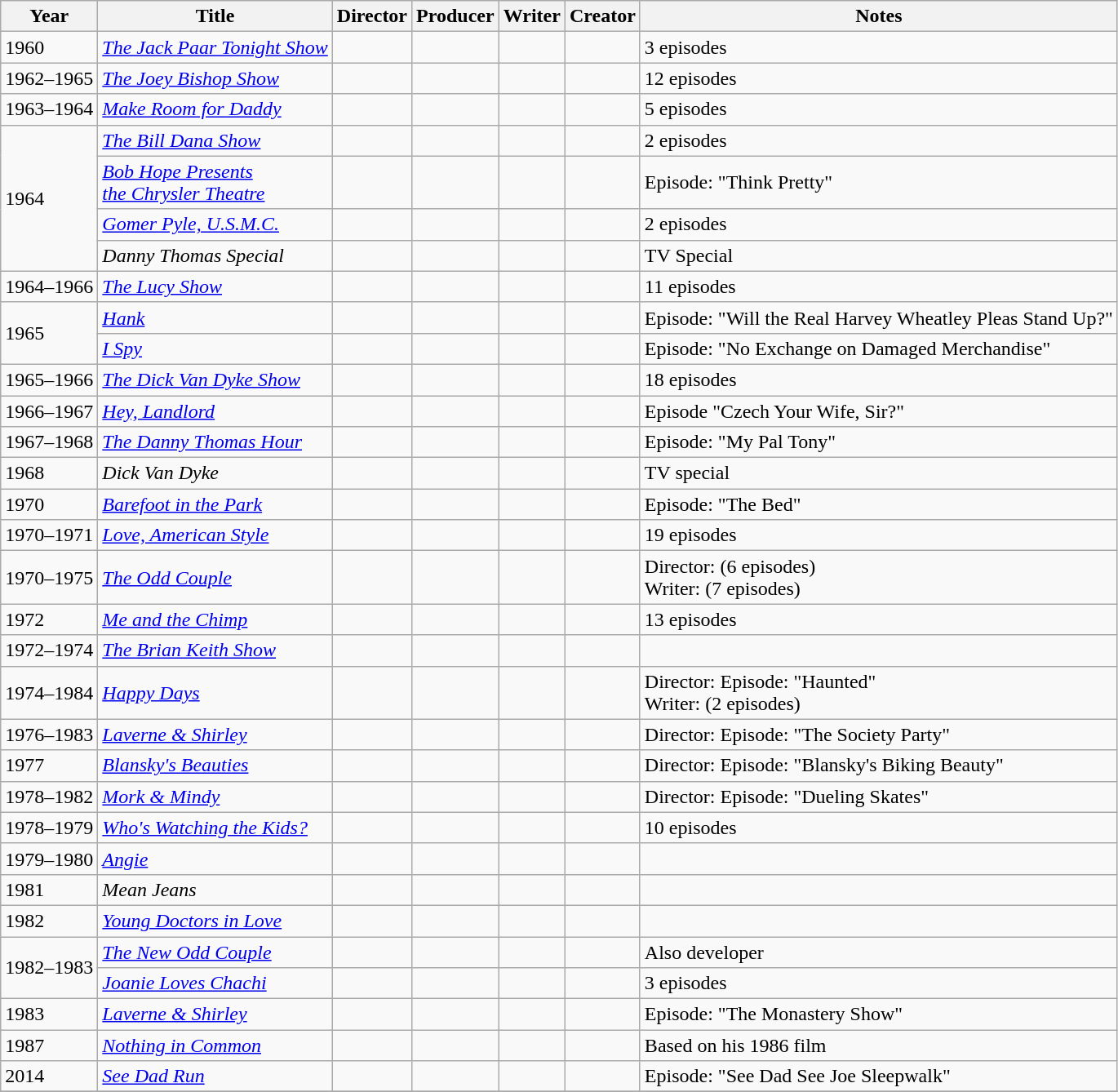<table class="wikitable sortable">
<tr>
<th>Year</th>
<th>Title</th>
<th>Director</th>
<th>Producer</th>
<th>Writer</th>
<th>Creator</th>
<th>Notes</th>
</tr>
<tr>
<td>1960</td>
<td><em><a href='#'>The Jack Paar Tonight Show</a></em></td>
<td></td>
<td></td>
<td></td>
<td></td>
<td>3 episodes</td>
</tr>
<tr>
<td>1962–1965</td>
<td><em><a href='#'>The Joey Bishop Show</a></em></td>
<td></td>
<td></td>
<td></td>
<td></td>
<td>12 episodes</td>
</tr>
<tr>
<td>1963–1964</td>
<td><em><a href='#'>Make Room for Daddy</a></em></td>
<td></td>
<td></td>
<td></td>
<td></td>
<td>5 episodes</td>
</tr>
<tr>
<td rowspan=4>1964</td>
<td><em><a href='#'>The Bill Dana Show</a></em></td>
<td></td>
<td></td>
<td></td>
<td></td>
<td>2 episodes</td>
</tr>
<tr>
<td><em><a href='#'>Bob Hope Presents<br>the Chrysler Theatre</a></em></td>
<td></td>
<td></td>
<td></td>
<td></td>
<td>Episode: "Think Pretty"</td>
</tr>
<tr>
<td><em><a href='#'>Gomer Pyle, U.S.M.C.</a></em></td>
<td></td>
<td></td>
<td></td>
<td></td>
<td>2 episodes</td>
</tr>
<tr>
<td><em>Danny Thomas Special</em></td>
<td></td>
<td></td>
<td></td>
<td></td>
<td>TV Special</td>
</tr>
<tr>
<td>1964–1966</td>
<td><em><a href='#'>The Lucy Show</a></em></td>
<td></td>
<td></td>
<td></td>
<td></td>
<td>11 episodes</td>
</tr>
<tr>
<td rowspan=2>1965</td>
<td><em><a href='#'>Hank</a></em></td>
<td></td>
<td></td>
<td></td>
<td></td>
<td>Episode: "Will the Real Harvey Wheatley Pleas Stand Up?"</td>
</tr>
<tr>
<td><em><a href='#'>I Spy</a></em></td>
<td></td>
<td></td>
<td></td>
<td></td>
<td>Episode: "No Exchange on Damaged Merchandise"</td>
</tr>
<tr>
<td>1965–1966</td>
<td><em><a href='#'>The Dick Van Dyke Show</a></em></td>
<td></td>
<td></td>
<td></td>
<td></td>
<td>18 episodes</td>
</tr>
<tr>
<td>1966–1967</td>
<td><em><a href='#'>Hey, Landlord</a></em></td>
<td></td>
<td></td>
<td></td>
<td></td>
<td>Episode "Czech Your Wife, Sir?"</td>
</tr>
<tr>
<td>1967–1968</td>
<td><em><a href='#'>The Danny Thomas Hour</a></em></td>
<td></td>
<td></td>
<td></td>
<td></td>
<td>Episode: "My Pal Tony"</td>
</tr>
<tr>
<td>1968</td>
<td><em>Dick Van Dyke</em></td>
<td></td>
<td></td>
<td></td>
<td></td>
<td>TV special</td>
</tr>
<tr>
<td>1970</td>
<td><em><a href='#'>Barefoot in the Park</a></em></td>
<td></td>
<td></td>
<td></td>
<td></td>
<td>Episode: "The Bed"</td>
</tr>
<tr>
<td>1970–1971</td>
<td><em><a href='#'>Love, American Style</a></em></td>
<td></td>
<td></td>
<td></td>
<td></td>
<td>19 episodes</td>
</tr>
<tr>
<td>1970–1975</td>
<td><em><a href='#'>The Odd Couple</a></em></td>
<td></td>
<td></td>
<td></td>
<td></td>
<td>Director: (6 episodes)<br>Writer: (7 episodes)</td>
</tr>
<tr>
<td>1972</td>
<td><em><a href='#'>Me and the Chimp</a></em></td>
<td></td>
<td></td>
<td></td>
<td></td>
<td>13 episodes</td>
</tr>
<tr>
<td>1972–1974</td>
<td><em><a href='#'>The Brian Keith Show</a></em></td>
<td></td>
<td></td>
<td></td>
<td></td>
<td></td>
</tr>
<tr>
<td>1974–1984</td>
<td><em><a href='#'>Happy Days</a></em></td>
<td></td>
<td></td>
<td></td>
<td></td>
<td>Director: Episode: "Haunted"<br>Writer: (2 episodes)</td>
</tr>
<tr>
<td>1976–1983</td>
<td><em><a href='#'>Laverne & Shirley</a></em></td>
<td></td>
<td></td>
<td></td>
<td></td>
<td>Director: Episode: "The Society Party"</td>
</tr>
<tr>
<td>1977</td>
<td><em><a href='#'>Blansky's Beauties</a></em></td>
<td></td>
<td></td>
<td></td>
<td></td>
<td>Director: Episode: "Blansky's Biking Beauty"</td>
</tr>
<tr>
<td>1978–1982</td>
<td><em><a href='#'>Mork & Mindy</a></em></td>
<td></td>
<td></td>
<td></td>
<td></td>
<td>Director: Episode: "Dueling Skates"</td>
</tr>
<tr>
<td>1978–1979</td>
<td><em><a href='#'>Who's Watching the Kids?</a></em></td>
<td></td>
<td></td>
<td></td>
<td></td>
<td>10 episodes</td>
</tr>
<tr>
<td>1979–1980</td>
<td><em><a href='#'>Angie</a></em></td>
<td></td>
<td></td>
<td></td>
<td></td>
<td></td>
</tr>
<tr>
<td>1981</td>
<td><em>Mean Jeans</em></td>
<td></td>
<td></td>
<td></td>
<td></td>
<td></td>
</tr>
<tr>
<td>1982</td>
<td><em><a href='#'>Young Doctors in Love</a></em></td>
<td></td>
<td></td>
<td></td>
<td></td>
<td></td>
</tr>
<tr>
<td rowspan=2>1982–1983</td>
<td><em><a href='#'>The New Odd Couple</a></em></td>
<td></td>
<td></td>
<td></td>
<td></td>
<td>Also developer</td>
</tr>
<tr>
<td><em><a href='#'>Joanie Loves Chachi</a></em></td>
<td></td>
<td></td>
<td></td>
<td></td>
<td>3 episodes</td>
</tr>
<tr>
<td>1983</td>
<td><em><a href='#'>Laverne & Shirley</a></em></td>
<td></td>
<td></td>
<td></td>
<td></td>
<td>Episode: "The Monastery Show"</td>
</tr>
<tr>
<td>1987</td>
<td><em><a href='#'>Nothing in Common</a></em></td>
<td></td>
<td></td>
<td></td>
<td></td>
<td>Based on his 1986 film</td>
</tr>
<tr>
<td>2014</td>
<td><em><a href='#'>See Dad Run</a></em></td>
<td></td>
<td></td>
<td></td>
<td></td>
<td>Episode: "See Dad See Joe Sleepwalk"</td>
</tr>
<tr>
</tr>
</table>
